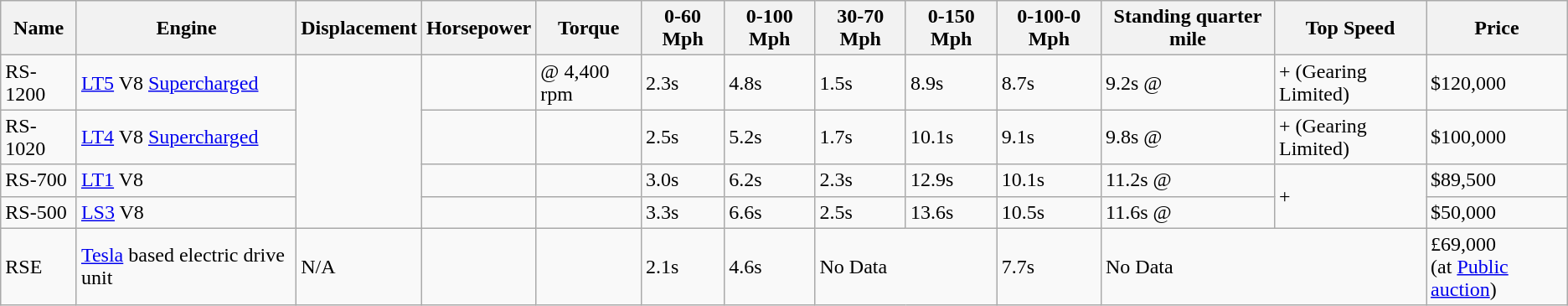<table class="wikitable sortable">
<tr>
<th>Name</th>
<th>Engine</th>
<th>Displacement</th>
<th>Horsepower</th>
<th>Torque</th>
<th>0-60 Mph</th>
<th>0-100 Mph</th>
<th>30-70 Mph</th>
<th>0-150 Mph</th>
<th>0-100-0 Mph</th>
<th>Standing quarter mile</th>
<th>Top Speed</th>
<th>Price</th>
</tr>
<tr>
<td>RS-1200</td>
<td><a href='#'>LT5</a> V8 <a href='#'>Supercharged</a></td>
<td rowspan="4"></td>
<td></td>
<td> @ 4,400 rpm</td>
<td>2.3s</td>
<td>4.8s</td>
<td>1.5s</td>
<td>8.9s</td>
<td>8.7s</td>
<td>9.2s @ </td>
<td>+ (Gearing Limited)</td>
<td>$120,000</td>
</tr>
<tr>
<td>RS-1020</td>
<td><a href='#'>LT4</a> V8 <a href='#'>Supercharged</a></td>
<td></td>
<td></td>
<td>2.5s</td>
<td>5.2s</td>
<td>1.7s</td>
<td>10.1s</td>
<td>9.1s</td>
<td>9.8s @ </td>
<td>+ (Gearing Limited)</td>
<td>$100,000</td>
</tr>
<tr>
<td>RS-700</td>
<td><a href='#'>LT1</a> V8</td>
<td></td>
<td></td>
<td>3.0s</td>
<td>6.2s</td>
<td>2.3s</td>
<td>12.9s</td>
<td>10.1s</td>
<td>11.2s @ </td>
<td rowspan="2">+</td>
<td>$89,500</td>
</tr>
<tr>
<td>RS-500</td>
<td><a href='#'>LS3</a> V8</td>
<td></td>
<td></td>
<td>3.3s</td>
<td>6.6s</td>
<td>2.5s</td>
<td>13.6s</td>
<td>10.5s</td>
<td>11.6s @ </td>
<td>$50,000</td>
</tr>
<tr>
<td>RSE</td>
<td><a href='#'>Tesla</a> based electric drive unit</td>
<td>N/A</td>
<td></td>
<td></td>
<td>2.1s</td>
<td>4.6s</td>
<td colspan="2">No Data</td>
<td>7.7s</td>
<td colspan="2">No Data</td>
<td>£69,000<br>(at <a href='#'>Public auction</a>)</td>
</tr>
</table>
